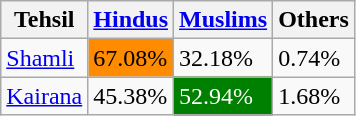<table class = "wikitable sortable">
<tr>
<th>Tehsil</th>
<th><a href='#'>Hindus</a></th>
<th><a href='#'>Muslims</a></th>
<th>Others</th>
</tr>
<tr>
<td><a href='#'>Shamli</a></td>
<td style="background:darkorange">67.08%</td>
<td>32.18%</td>
<td>0.74%</td>
</tr>
<tr>
<td><a href='#'>Kairana</a></td>
<td>45.38%</td>
<td style="background:green;color:white">52.94%</td>
<td>1.68%</td>
</tr>
</table>
